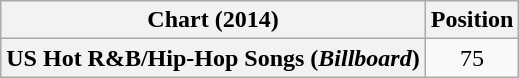<table class="wikitable plainrowheaders" style="text-align:center;">
<tr>
<th scope="col">Chart (2014)</th>
<th scope="col">Position</th>
</tr>
<tr>
<th scope="row">US Hot R&B/Hip-Hop Songs (<em>Billboard</em>)</th>
<td>75</td>
</tr>
</table>
